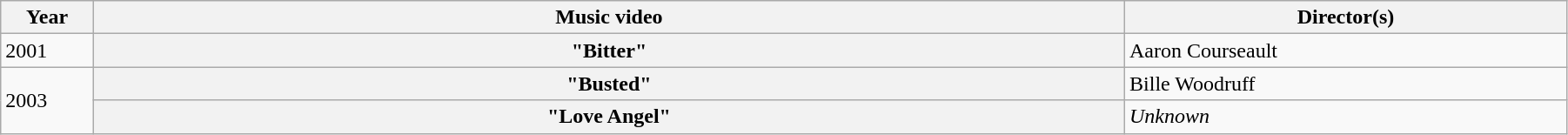<table class="wikitable plainrowheaders" width=95%>
<tr>
<th scope="col" width=3%>Year</th>
<th scope="col" width=35%>Music video</th>
<th scope="col" width=15%>Director(s)</th>
</tr>
<tr>
<td>2001</td>
<th scope="row">"Bitter" </th>
<td>Aaron Courseault</td>
</tr>
<tr>
<td rowspan="2">2003</td>
<th scope="row">"Busted" </th>
<td>Bille Woodruff</td>
</tr>
<tr>
<th scope="row">"Love Angel" </th>
<td><em>Unknown</em></td>
</tr>
</table>
